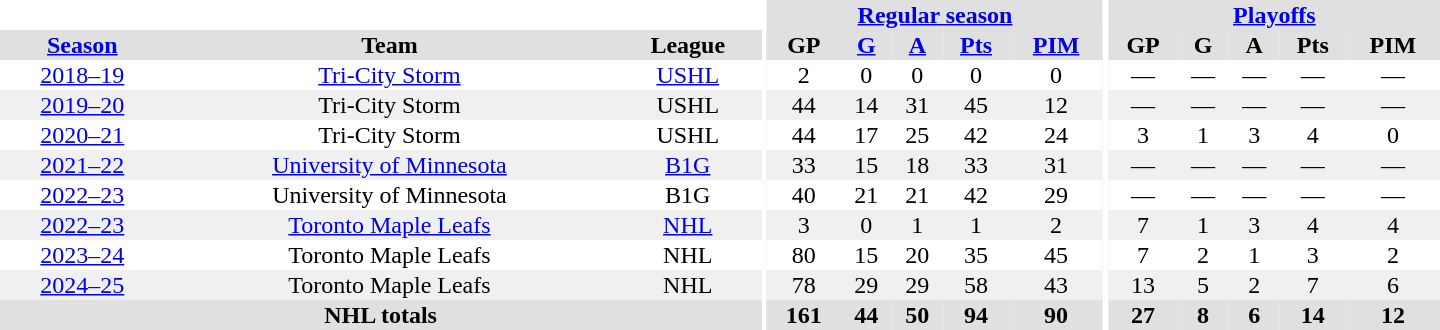<table border="0" cellpadding="1" cellspacing="0" style="text-align:center; width:60em;">
<tr bgcolor="#e0e0e0">
<th colspan="3" bgcolor="#ffffff"></th>
<th rowspan="100" bgcolor="#ffffff"></th>
<th colspan="5"><a href='#'>Regular season</a></th>
<th rowspan="100" bgcolor="#ffffff"></th>
<th colspan="5"><a href='#'>Playoffs</a></th>
</tr>
<tr bgcolor="#e0e0e0">
<th><a href='#'>Season</a></th>
<th>Team</th>
<th>League</th>
<th>GP</th>
<th><a href='#'>G</a></th>
<th><a href='#'>A</a></th>
<th><a href='#'>Pts</a></th>
<th><a href='#'>PIM</a></th>
<th>GP</th>
<th>G</th>
<th>A</th>
<th>Pts</th>
<th>PIM</th>
</tr>
<tr>
<td><a href='#'>2018–19</a></td>
<td><a href='#'>Tri-City Storm</a></td>
<td><a href='#'>USHL</a></td>
<td>2</td>
<td>0</td>
<td>0</td>
<td>0</td>
<td>0</td>
<td>—</td>
<td>—</td>
<td>—</td>
<td>—</td>
<td>—</td>
</tr>
<tr bgcolor="#f0f0f0">
<td><a href='#'>2019–20</a></td>
<td>Tri-City Storm</td>
<td>USHL</td>
<td>44</td>
<td>14</td>
<td>31</td>
<td>45</td>
<td>12</td>
<td>—</td>
<td>—</td>
<td>—</td>
<td>—</td>
<td>—</td>
</tr>
<tr>
<td><a href='#'>2020–21</a></td>
<td>Tri-City Storm</td>
<td>USHL</td>
<td>44</td>
<td>17</td>
<td>25</td>
<td>42</td>
<td>24</td>
<td>3</td>
<td>1</td>
<td>3</td>
<td>4</td>
<td>0</td>
</tr>
<tr bgcolor="#f0f0f0">
<td><a href='#'>2021–22</a></td>
<td><a href='#'>University of Minnesota</a></td>
<td><a href='#'>B1G</a></td>
<td>33</td>
<td>15</td>
<td>18</td>
<td>33</td>
<td>31</td>
<td>—</td>
<td>—</td>
<td>—</td>
<td>—</td>
<td>—</td>
</tr>
<tr>
<td><a href='#'>2022–23</a></td>
<td>University of Minnesota</td>
<td>B1G</td>
<td>40</td>
<td>21</td>
<td>21</td>
<td>42</td>
<td>29</td>
<td>—</td>
<td>—</td>
<td>—</td>
<td>—</td>
<td>—</td>
</tr>
<tr bgcolor="#f0f0f0">
<td><a href='#'>2022–23</a></td>
<td><a href='#'>Toronto Maple Leafs</a></td>
<td><a href='#'>NHL</a></td>
<td>3</td>
<td>0</td>
<td>1</td>
<td>1</td>
<td>2</td>
<td>7</td>
<td>1</td>
<td>3</td>
<td>4</td>
<td>4</td>
</tr>
<tr>
<td><a href='#'>2023–24</a></td>
<td>Toronto Maple Leafs</td>
<td>NHL</td>
<td>80</td>
<td>15</td>
<td>20</td>
<td>35</td>
<td>45</td>
<td>7</td>
<td>2</td>
<td>1</td>
<td>3</td>
<td>2</td>
</tr>
<tr bgcolor="#f0f0f0">
<td><a href='#'>2024–25</a></td>
<td>Toronto Maple Leafs</td>
<td>NHL</td>
<td>78</td>
<td>29</td>
<td>29</td>
<td>58</td>
<td>43</td>
<td>13</td>
<td>5</td>
<td>2</td>
<td>7</td>
<td>6</td>
</tr>
<tr bgcolor="#e0e0e0"=>
<th colspan="3">NHL totals</th>
<th>161</th>
<th>44</th>
<th>50</th>
<th>94</th>
<th>90</th>
<th>27</th>
<th>8</th>
<th>6</th>
<th>14</th>
<th>12</th>
</tr>
</table>
